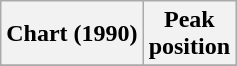<table class="wikitable">
<tr>
<th>Chart (1990)</th>
<th>Peak<br>position</th>
</tr>
<tr>
</tr>
</table>
